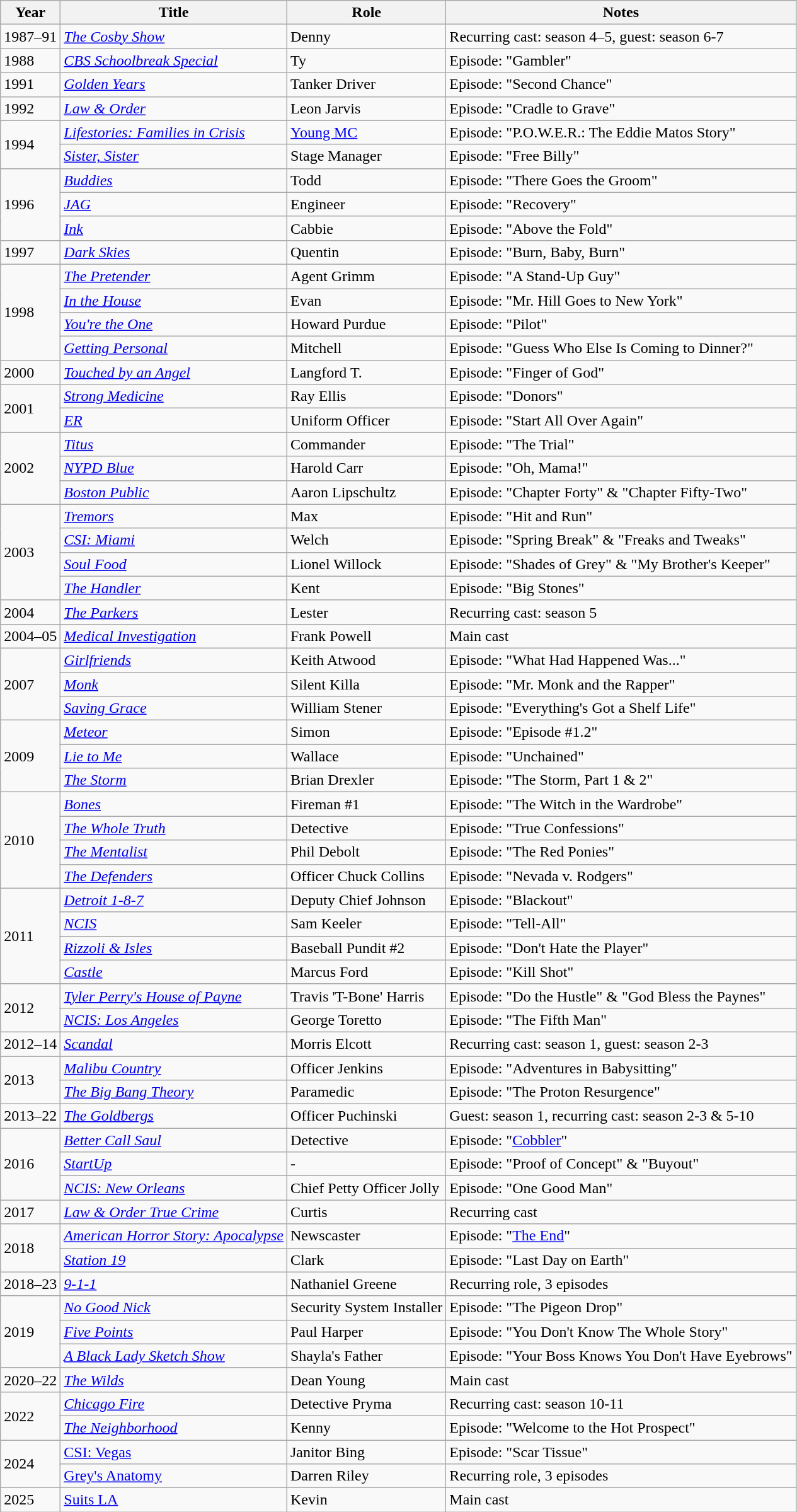<table class="wikitable sortable">
<tr>
<th>Year</th>
<th>Title</th>
<th>Role</th>
<th>Notes</th>
</tr>
<tr>
<td>1987–91</td>
<td><em><a href='#'>The Cosby Show</a></em></td>
<td>Denny</td>
<td>Recurring cast: season 4–5, guest: season 6-7</td>
</tr>
<tr>
<td>1988</td>
<td><em><a href='#'>CBS Schoolbreak Special</a></em></td>
<td>Ty</td>
<td>Episode: "Gambler"</td>
</tr>
<tr>
<td>1991</td>
<td><em><a href='#'>Golden Years</a></em></td>
<td>Tanker Driver</td>
<td>Episode: "Second Chance"</td>
</tr>
<tr>
<td>1992</td>
<td><em><a href='#'>Law & Order</a></em></td>
<td>Leon Jarvis</td>
<td>Episode: "Cradle to Grave"</td>
</tr>
<tr>
<td rowspan="2">1994</td>
<td><em><a href='#'>Lifestories: Families in Crisis</a></em></td>
<td><a href='#'>Young MC</a></td>
<td>Episode: "P.O.W.E.R.: The Eddie Matos Story"</td>
</tr>
<tr>
<td><a href='#'><em>Sister, Sister</em></a></td>
<td>Stage Manager</td>
<td>Episode: "Free Billy"</td>
</tr>
<tr>
<td rowspan="3">1996</td>
<td><em><a href='#'>Buddies</a></em></td>
<td>Todd</td>
<td>Episode: "There Goes the Groom"</td>
</tr>
<tr>
<td><em><a href='#'>JAG</a></em></td>
<td>Engineer</td>
<td>Episode: "Recovery"</td>
</tr>
<tr>
<td><em><a href='#'>Ink</a></em></td>
<td>Cabbie</td>
<td>Episode: "Above the Fold"</td>
</tr>
<tr>
<td>1997</td>
<td><em><a href='#'>Dark Skies</a></em></td>
<td>Quentin</td>
<td>Episode: "Burn, Baby, Burn"</td>
</tr>
<tr>
<td rowspan="4">1998</td>
<td><em><a href='#'>The Pretender</a></em></td>
<td>Agent Grimm</td>
<td>Episode: "A Stand-Up Guy"</td>
</tr>
<tr>
<td><em><a href='#'>In the House</a></em></td>
<td>Evan</td>
<td>Episode: "Mr. Hill Goes to New York"</td>
</tr>
<tr>
<td><em><a href='#'>You're the One</a></em></td>
<td>Howard Purdue</td>
<td>Episode: "Pilot"</td>
</tr>
<tr>
<td><em><a href='#'>Getting Personal</a></em></td>
<td>Mitchell</td>
<td>Episode: "Guess Who Else Is Coming to Dinner?"</td>
</tr>
<tr>
<td>2000</td>
<td><em><a href='#'>Touched by an Angel</a></em></td>
<td>Langford T.</td>
<td>Episode: "Finger of God"</td>
</tr>
<tr>
<td rowspan="2">2001</td>
<td><em><a href='#'>Strong Medicine</a></em></td>
<td>Ray Ellis</td>
<td>Episode: "Donors"</td>
</tr>
<tr>
<td><em><a href='#'>ER</a></em></td>
<td>Uniform Officer</td>
<td>Episode: "Start All Over Again"</td>
</tr>
<tr>
<td rowspan="3">2002</td>
<td><em><a href='#'>Titus</a></em></td>
<td>Commander</td>
<td>Episode: "The Trial"</td>
</tr>
<tr>
<td><em><a href='#'>NYPD Blue</a></em></td>
<td>Harold Carr</td>
<td>Episode: "Oh, Mama!"</td>
</tr>
<tr>
<td><em><a href='#'>Boston Public</a></em></td>
<td>Aaron Lipschultz</td>
<td>Episode: "Chapter Forty" & "Chapter Fifty-Two"</td>
</tr>
<tr>
<td rowspan="4">2003</td>
<td><em><a href='#'>Tremors</a></em></td>
<td>Max</td>
<td>Episode: "Hit and Run"</td>
</tr>
<tr>
<td><em><a href='#'>CSI: Miami</a></em></td>
<td>Welch</td>
<td>Episode: "Spring Break" & "Freaks and Tweaks"</td>
</tr>
<tr>
<td><em><a href='#'>Soul Food</a></em></td>
<td>Lionel Willock</td>
<td>Episode: "Shades of Grey" & "My Brother's Keeper"</td>
</tr>
<tr>
<td><em><a href='#'>The Handler</a></em></td>
<td>Kent</td>
<td>Episode: "Big Stones"</td>
</tr>
<tr>
<td>2004</td>
<td><em><a href='#'>The Parkers</a></em></td>
<td>Lester</td>
<td>Recurring cast: season 5</td>
</tr>
<tr>
<td>2004–05</td>
<td><em><a href='#'>Medical Investigation</a></em></td>
<td>Frank Powell</td>
<td>Main cast</td>
</tr>
<tr>
<td rowspan="3">2007</td>
<td><em><a href='#'>Girlfriends</a></em></td>
<td>Keith Atwood</td>
<td>Episode: "What Had Happened Was..."</td>
</tr>
<tr>
<td><em><a href='#'>Monk</a></em></td>
<td>Silent Killa</td>
<td>Episode: "Mr. Monk and the Rapper"</td>
</tr>
<tr>
<td><em><a href='#'>Saving Grace</a></em></td>
<td>William Stener</td>
<td>Episode: "Everything's Got a Shelf Life"</td>
</tr>
<tr>
<td rowspan="3">2009</td>
<td><em><a href='#'>Meteor</a></em></td>
<td>Simon</td>
<td>Episode: "Episode #1.2"</td>
</tr>
<tr>
<td><em><a href='#'>Lie to Me</a></em></td>
<td>Wallace</td>
<td>Episode: "Unchained"</td>
</tr>
<tr>
<td><em><a href='#'>The Storm</a></em></td>
<td>Brian Drexler</td>
<td>Episode: "The Storm, Part 1 & 2"</td>
</tr>
<tr>
<td rowspan="4">2010</td>
<td><em><a href='#'>Bones</a></em></td>
<td>Fireman #1</td>
<td>Episode: "The Witch in the Wardrobe"</td>
</tr>
<tr>
<td><em><a href='#'>The Whole Truth</a></em></td>
<td>Detective</td>
<td>Episode: "True Confessions"</td>
</tr>
<tr>
<td><em><a href='#'>The Mentalist</a></em></td>
<td>Phil Debolt</td>
<td>Episode: "The Red Ponies"</td>
</tr>
<tr>
<td><em><a href='#'>The Defenders</a></em></td>
<td>Officer Chuck Collins</td>
<td>Episode: "Nevada v. Rodgers"</td>
</tr>
<tr>
<td rowspan="4">2011</td>
<td><em><a href='#'>Detroit 1-8-7</a></em></td>
<td>Deputy Chief Johnson</td>
<td>Episode: "Blackout"</td>
</tr>
<tr>
<td><em><a href='#'>NCIS</a></em></td>
<td>Sam Keeler</td>
<td>Episode: "Tell-All"</td>
</tr>
<tr>
<td><em><a href='#'>Rizzoli & Isles</a></em></td>
<td>Baseball Pundit #2</td>
<td>Episode: "Don't Hate the Player"</td>
</tr>
<tr>
<td><em><a href='#'>Castle</a></em></td>
<td>Marcus Ford</td>
<td>Episode: "Kill Shot"</td>
</tr>
<tr>
<td rowspan="2">2012</td>
<td><em><a href='#'>Tyler Perry's House of Payne</a></em></td>
<td>Travis 'T-Bone' Harris</td>
<td>Episode: "Do the Hustle" & "God Bless the Paynes"</td>
</tr>
<tr>
<td><em><a href='#'>NCIS: Los Angeles</a></em></td>
<td>George Toretto</td>
<td>Episode: "The Fifth Man"</td>
</tr>
<tr>
<td>2012–14</td>
<td><em><a href='#'>Scandal</a></em></td>
<td>Morris Elcott</td>
<td>Recurring cast: season 1, guest: season 2-3</td>
</tr>
<tr>
<td rowspan="2">2013</td>
<td><em><a href='#'>Malibu Country</a></em></td>
<td>Officer Jenkins</td>
<td>Episode: "Adventures in Babysitting"</td>
</tr>
<tr>
<td><em><a href='#'>The Big Bang Theory</a></em></td>
<td>Paramedic</td>
<td>Episode: "The Proton Resurgence"</td>
</tr>
<tr>
<td>2013–22</td>
<td><em><a href='#'>The Goldbergs</a></em></td>
<td>Officer Puchinski</td>
<td>Guest: season 1, recurring cast: season 2-3 & 5-10</td>
</tr>
<tr>
<td rowspan="3">2016</td>
<td><em><a href='#'>Better Call Saul</a></em></td>
<td>Detective</td>
<td>Episode: "<a href='#'>Cobbler</a>"</td>
</tr>
<tr>
<td><em><a href='#'>StartUp</a></em></td>
<td>-</td>
<td>Episode: "Proof of Concept" & "Buyout"</td>
</tr>
<tr>
<td><em><a href='#'>NCIS: New Orleans</a></em></td>
<td>Chief Petty Officer Jolly</td>
<td>Episode: "One Good Man"</td>
</tr>
<tr>
<td>2017</td>
<td><em><a href='#'>Law & Order True Crime</a></em></td>
<td>Curtis</td>
<td>Recurring cast</td>
</tr>
<tr>
<td rowspan="2">2018</td>
<td><em><a href='#'>American Horror Story: Apocalypse</a></em></td>
<td>Newscaster</td>
<td>Episode: "<a href='#'>The End</a>"</td>
</tr>
<tr>
<td><em><a href='#'>Station 19</a></em></td>
<td>Clark</td>
<td>Episode: "Last Day on Earth"</td>
</tr>
<tr>
<td>2018–23</td>
<td><em><a href='#'>9-1-1</a></em></td>
<td>Nathaniel Greene</td>
<td>Recurring role, 3 episodes</td>
</tr>
<tr>
<td rowspan="3">2019</td>
<td><em><a href='#'>No Good Nick</a></em></td>
<td>Security System Installer</td>
<td>Episode: "The Pigeon Drop"</td>
</tr>
<tr>
<td><em><a href='#'>Five Points</a></em></td>
<td>Paul Harper</td>
<td>Episode: "You Don't Know The Whole Story"</td>
</tr>
<tr>
<td><em><a href='#'>A Black Lady Sketch Show</a></em></td>
<td>Shayla's Father</td>
<td>Episode: "Your Boss Knows You Don't Have Eyebrows"</td>
</tr>
<tr>
<td>2020–22</td>
<td><em><a href='#'>The Wilds</a></em></td>
<td>Dean Young</td>
<td>Main cast</td>
</tr>
<tr>
<td rowspan="2">2022</td>
<td><em><a href='#'>Chicago Fire</a></em></td>
<td>Detective Pryma</td>
<td>Recurring cast: season 10-11</td>
</tr>
<tr>
<td><em><a href='#'>The Neighborhood</a></em></td>
<td>Kenny</td>
<td>Episode: "Welcome to the Hot Prospect"</td>
</tr>
<tr>
<td rowspan="2">2024</td>
<td><a href='#'>CSI: Vegas</a></td>
<td>Janitor Bing</td>
<td>Episode: "Scar Tissue"</td>
</tr>
<tr>
<td><a href='#'>Grey's Anatomy</a></td>
<td>Darren Riley</td>
<td>Recurring role, 3 episodes</td>
</tr>
<tr>
<td>2025</td>
<td><a href='#'>Suits LA</a></td>
<td>Kevin</td>
<td>Main cast</td>
</tr>
</table>
